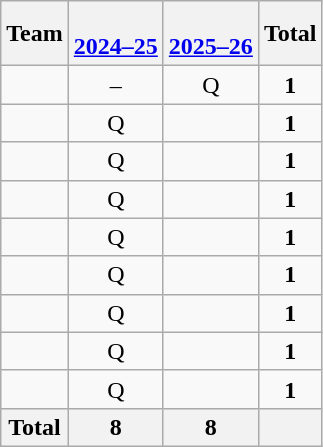<table class="wikitable" style="text-align: center">
<tr>
<th>Team</th>
<th><br><a href='#'>2024–25</a></th>
<th><br><a href='#'>2025–26</a></th>
<th>Total</th>
</tr>
<tr>
<td align=left></td>
<td>–</td>
<td>Q</td>
<td><strong>1</strong></td>
</tr>
<tr>
<td align=left></td>
<td>Q</td>
<td></td>
<td><strong>1</strong></td>
</tr>
<tr>
<td align=left></td>
<td>Q</td>
<td></td>
<td><strong>1</strong></td>
</tr>
<tr>
<td align=left></td>
<td>Q</td>
<td></td>
<td><strong>1</strong></td>
</tr>
<tr>
<td align=left></td>
<td>Q</td>
<td></td>
<td><strong>1</strong></td>
</tr>
<tr>
<td align=left></td>
<td>Q</td>
<td></td>
<td><strong>1</strong></td>
</tr>
<tr>
<td align=left></td>
<td>Q</td>
<td></td>
<td><strong>1</strong></td>
</tr>
<tr>
<td align=left></td>
<td>Q</td>
<td></td>
<td><strong>1</strong></td>
</tr>
<tr>
<td align=left></td>
<td>Q</td>
<td></td>
<td><strong>1</strong></td>
</tr>
<tr>
<th>Total</th>
<th>8</th>
<th>8</th>
<th></th>
</tr>
</table>
